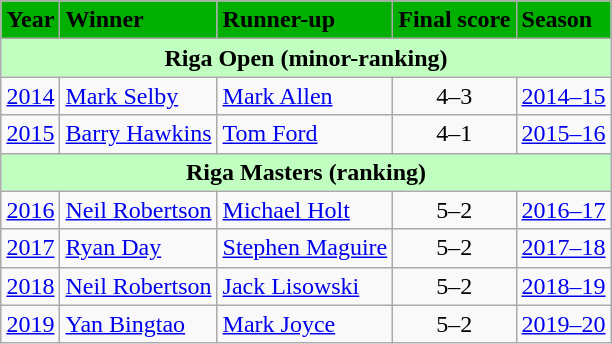<table class="wikitable" style="margin: auto">
<tr>
<th style="text-align: center; background-color: #00af00">Year</th>
<th style="text-align: left; background-color: #00af00">Winner</th>
<th style="text-align: left; background-color: #00af00">Runner-up</th>
<th style="text-align: left; background-color: #00af00">Final score</th>
<th style="text-align: left; background-color: #00af00">Season</th>
</tr>
<tr>
<th colspan=5 style="text-align: center; background-color: #c0ffc0">Riga Open (minor-ranking)</th>
</tr>
<tr>
<td><a href='#'>2014</a></td>
<td> <a href='#'>Mark Selby</a></td>
<td> <a href='#'>Mark Allen</a></td>
<td style="text-align: center">4–3</td>
<td><a href='#'>2014–15</a></td>
</tr>
<tr>
<td><a href='#'>2015</a></td>
<td> <a href='#'>Barry Hawkins</a></td>
<td> <a href='#'>Tom Ford</a></td>
<td style="text-align: center">4–1</td>
<td><a href='#'>2015–16</a></td>
</tr>
<tr>
<th colspan=5 style="text-align: center; background-color: #c0ffc0">Riga Masters (ranking)</th>
</tr>
<tr>
<td><a href='#'>2016</a></td>
<td> <a href='#'>Neil Robertson</a></td>
<td> <a href='#'>Michael Holt</a></td>
<td style="text-align: center">5–2</td>
<td><a href='#'>2016–17</a></td>
</tr>
<tr>
<td><a href='#'>2017</a></td>
<td> <a href='#'>Ryan Day</a></td>
<td> <a href='#'>Stephen Maguire</a></td>
<td style="text-align: center">5–2</td>
<td><a href='#'>2017–18</a></td>
</tr>
<tr>
<td><a href='#'>2018</a></td>
<td> <a href='#'>Neil Robertson</a></td>
<td> <a href='#'>Jack Lisowski</a></td>
<td style="text-align: center">5–2</td>
<td><a href='#'>2018–19</a></td>
</tr>
<tr>
<td><a href='#'>2019</a></td>
<td> <a href='#'>Yan Bingtao</a></td>
<td> <a href='#'>Mark Joyce</a></td>
<td style="text-align: center">5–2</td>
<td><a href='#'>2019–20</a></td>
</tr>
</table>
